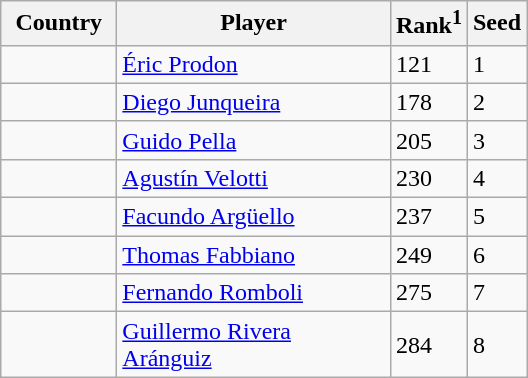<table class="sortable wikitable">
<tr>
<th width="70">Country</th>
<th width="175">Player</th>
<th>Rank<sup>1</sup></th>
<th>Seed</th>
</tr>
<tr>
<td></td>
<td><a href='#'>Éric Prodon</a></td>
<td>121</td>
<td>1</td>
</tr>
<tr>
<td></td>
<td><a href='#'>Diego Junqueira</a></td>
<td>178</td>
<td>2</td>
</tr>
<tr>
<td></td>
<td><a href='#'>Guido Pella</a></td>
<td>205</td>
<td>3</td>
</tr>
<tr>
<td></td>
<td><a href='#'>Agustín Velotti</a></td>
<td>230</td>
<td>4</td>
</tr>
<tr>
<td></td>
<td><a href='#'>Facundo Argüello</a></td>
<td>237</td>
<td>5</td>
</tr>
<tr>
<td></td>
<td><a href='#'>Thomas Fabbiano</a></td>
<td>249</td>
<td>6</td>
</tr>
<tr>
<td></td>
<td><a href='#'>Fernando Romboli</a></td>
<td>275</td>
<td>7</td>
</tr>
<tr>
<td></td>
<td><a href='#'>Guillermo Rivera Aránguiz</a></td>
<td>284</td>
<td>8</td>
</tr>
</table>
